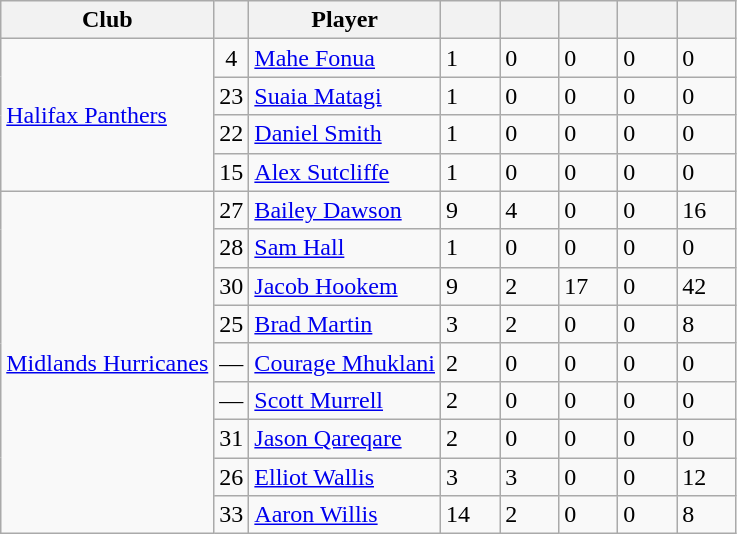<table class="wikitable defaultcenter col2left">
<tr>
<th>Club</th>
<th></th>
<th>Player</th>
<th style="width:2em;"></th>
<th style="width:2em;"></th>
<th style="width:2em;"></th>
<th style="width:2em;"></th>
<th style="width:2em;"></th>
</tr>
<tr>
<td rowspan="4" style="text-align:left;"> <a href='#'>Halifax Panthers</a></td>
<td style="text-align:center;">4</td>
<td style="text-align:left;"> <a href='#'>Mahe Fonua</a></td>
<td>1</td>
<td>0</td>
<td>0</td>
<td>0</td>
<td>0</td>
</tr>
<tr>
<td>23</td>
<td> <a href='#'>Suaia Matagi</a></td>
<td>1</td>
<td>0</td>
<td>0</td>
<td>0</td>
<td>0</td>
</tr>
<tr>
<td>22</td>
<td> <a href='#'>Daniel Smith</a></td>
<td>1</td>
<td>0</td>
<td>0</td>
<td>0</td>
<td>0</td>
</tr>
<tr>
<td>15</td>
<td> <a href='#'>Alex Sutcliffe</a></td>
<td>1</td>
<td>0</td>
<td>0</td>
<td>0</td>
<td>0</td>
</tr>
<tr>
<td rowspan="9" style="text-align:left;"> <a href='#'>Midlands Hurricanes</a></td>
<td style="text-align:center;">27</td>
<td style="text-align:left;"> <a href='#'>Bailey Dawson</a></td>
<td>9</td>
<td>4</td>
<td>0</td>
<td>0</td>
<td>16</td>
</tr>
<tr>
<td>28</td>
<td> <a href='#'>Sam Hall</a></td>
<td>1</td>
<td>0</td>
<td>0</td>
<td>0</td>
<td>0</td>
</tr>
<tr>
<td>30</td>
<td> <a href='#'>Jacob Hookem</a></td>
<td>9</td>
<td>2</td>
<td>17</td>
<td>0</td>
<td>42</td>
</tr>
<tr>
<td>25</td>
<td> <a href='#'>Brad Martin</a></td>
<td>3</td>
<td>2</td>
<td>0</td>
<td>0</td>
<td>8</td>
</tr>
<tr>
<td>—</td>
<td> <a href='#'>Courage Mhuklani</a></td>
<td>2</td>
<td>0</td>
<td>0</td>
<td>0</td>
<td>0</td>
</tr>
<tr>
<td>—</td>
<td> <a href='#'>Scott Murrell</a></td>
<td>2</td>
<td>0</td>
<td>0</td>
<td>0</td>
<td>0</td>
</tr>
<tr>
<td>31</td>
<td> <a href='#'>Jason Qareqare</a></td>
<td>2</td>
<td>0</td>
<td>0</td>
<td>0</td>
<td>0</td>
</tr>
<tr>
<td>26</td>
<td> <a href='#'>Elliot Wallis</a></td>
<td>3</td>
<td>3</td>
<td>0</td>
<td>0</td>
<td>12</td>
</tr>
<tr>
<td>33</td>
<td> <a href='#'>Aaron Willis</a></td>
<td>14</td>
<td>2</td>
<td>0</td>
<td>0</td>
<td>8</td>
</tr>
</table>
